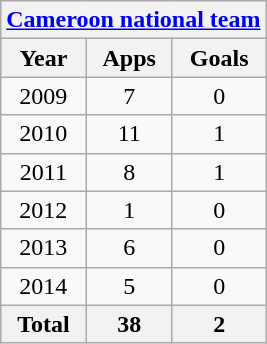<table class="wikitable" style="text-align:center">
<tr>
<th colspan="3"><a href='#'>Cameroon national team</a></th>
</tr>
<tr>
<th>Year</th>
<th>Apps</th>
<th>Goals</th>
</tr>
<tr>
<td>2009</td>
<td>7</td>
<td>0</td>
</tr>
<tr>
<td>2010</td>
<td>11</td>
<td>1</td>
</tr>
<tr>
<td>2011</td>
<td>8</td>
<td>1</td>
</tr>
<tr>
<td>2012</td>
<td>1</td>
<td>0</td>
</tr>
<tr>
<td>2013</td>
<td>6</td>
<td>0</td>
</tr>
<tr>
<td>2014</td>
<td>5</td>
<td>0</td>
</tr>
<tr>
<th>Total</th>
<th>38</th>
<th>2</th>
</tr>
</table>
